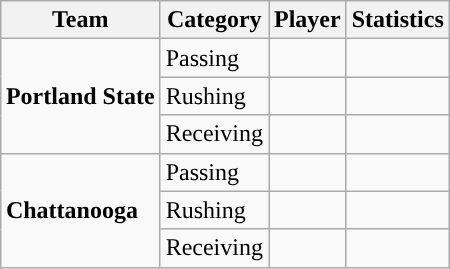<table class="wikitable" style="float: right;">
<tr>
<th>Team</th>
<th>Category</th>
<th>Player</th>
<th>Statistics</th>
</tr>
<tr>
<td rowspan=3><strong>Portland State</strong></td>
<td>Passing</td>
<td></td>
<td></td>
</tr>
<tr>
<td>Rushing</td>
<td></td>
<td></td>
</tr>
<tr>
<td>Receiving</td>
<td></td>
<td></td>
</tr>
<tr>
<td rowspan=3><strong>Chattanooga</strong></td>
<td>Passing</td>
<td></td>
<td></td>
</tr>
<tr>
<td>Rushing</td>
<td></td>
<td></td>
</tr>
<tr>
<td>Receiving</td>
<td></td>
<td></td>
</tr>
</table>
